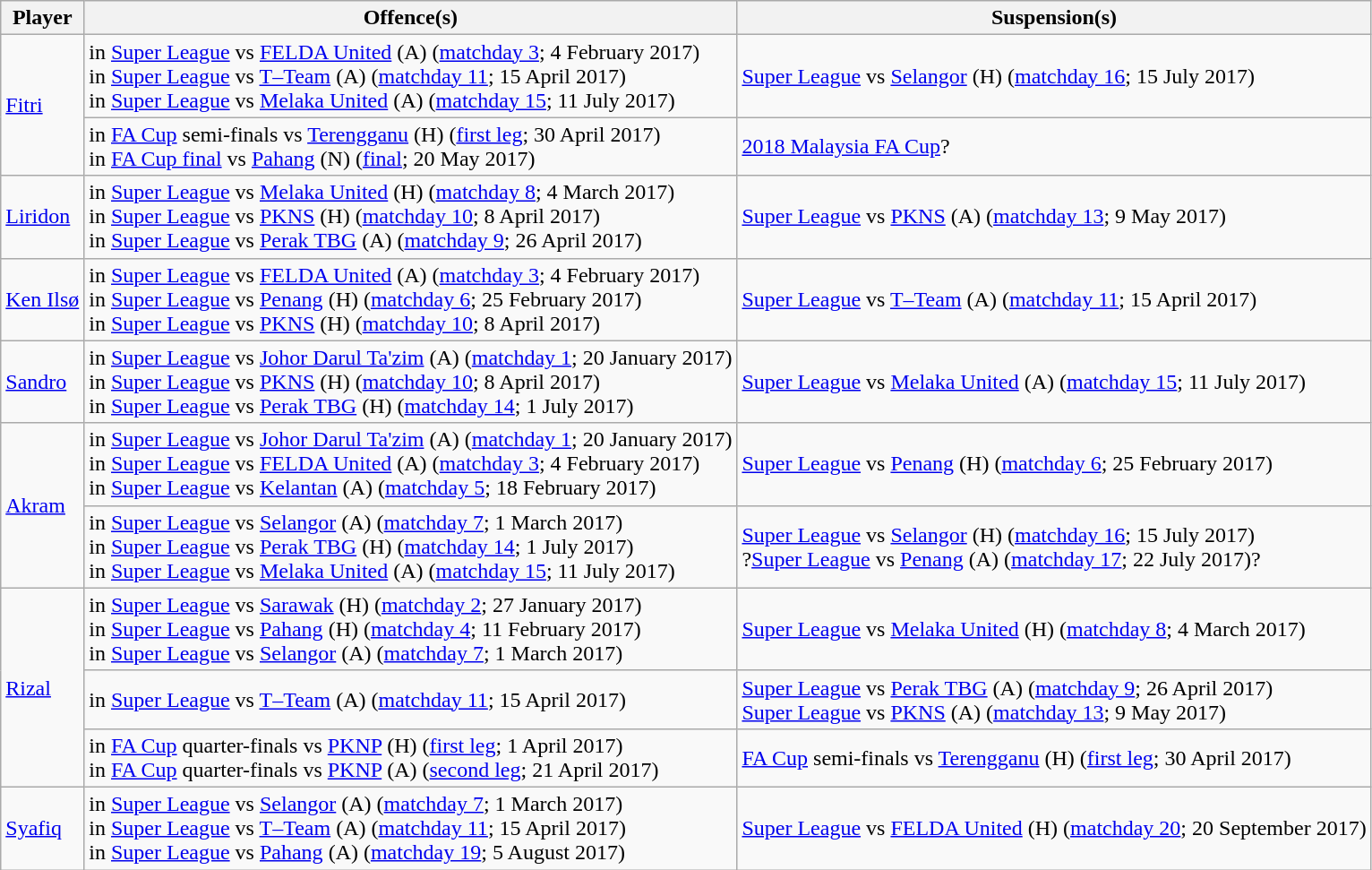<table class="wikitable sortable">
<tr>
<th>Player</th>
<th>Offence(s)</th>
<th>Suspension(s)</th>
</tr>
<tr>
<td rowspan=2> <a href='#'>Fitri</a></td>
<td> in <a href='#'>Super League</a> vs <a href='#'>FELDA United</a> (A) (<a href='#'>matchday 3</a>; 4 February 2017)<br> in <a href='#'>Super League</a> vs <a href='#'>T–Team</a> (A) (<a href='#'>matchday 11</a>; 15 April 2017)<br> in <a href='#'>Super League</a> vs <a href='#'>Melaka United</a> (A) (<a href='#'>matchday 15</a>; 11 July 2017)</td>
<td><a href='#'>Super League</a> vs <a href='#'>Selangor</a> (H) (<a href='#'>matchday 16</a>; 15 July 2017)</td>
</tr>
<tr>
<td> in <a href='#'>FA Cup</a> semi-finals vs <a href='#'>Terengganu</a> (H) (<a href='#'>first leg</a>; 30 April 2017)<br> in <a href='#'>FA Cup final</a> vs <a href='#'>Pahang</a> (N) (<a href='#'>final</a>; 20 May 2017)</td>
<td><a href='#'>2018 Malaysia FA Cup</a>?</td>
</tr>
<tr>
<td> <a href='#'>Liridon</a></td>
<td> in <a href='#'>Super League</a> vs <a href='#'>Melaka United</a> (H) (<a href='#'>matchday 8</a>; 4 March 2017)<br> in <a href='#'>Super League</a> vs <a href='#'>PKNS</a> (H) (<a href='#'>matchday 10</a>; 8 April 2017)<br> in <a href='#'>Super League</a> vs <a href='#'>Perak TBG</a> (A) (<a href='#'>matchday 9</a>; 26 April 2017)</td>
<td><a href='#'>Super League</a> vs <a href='#'>PKNS</a> (A) (<a href='#'>matchday 13</a>; 9 May 2017)</td>
</tr>
<tr>
<td> <a href='#'>Ken Ilsø</a></td>
<td> in <a href='#'>Super League</a> vs <a href='#'>FELDA United</a> (A) (<a href='#'>matchday 3</a>; 4 February 2017)<br> in <a href='#'>Super League</a> vs <a href='#'>Penang</a> (H) (<a href='#'>matchday 6</a>; 25 February 2017)<br> in <a href='#'>Super League</a> vs <a href='#'>PKNS</a> (H) (<a href='#'>matchday 10</a>; 8 April 2017)</td>
<td><a href='#'>Super League</a> vs <a href='#'>T–Team</a> (A) (<a href='#'>matchday 11</a>; 15 April 2017)</td>
</tr>
<tr>
<td> <a href='#'>Sandro</a></td>
<td> in <a href='#'>Super League</a> vs <a href='#'>Johor Darul Ta'zim</a> (A) (<a href='#'>matchday 1</a>; 20 January 2017)<br> in <a href='#'>Super League</a> vs <a href='#'>PKNS</a> (H) (<a href='#'>matchday 10</a>; 8 April 2017)<br> in <a href='#'>Super League</a> vs <a href='#'>Perak TBG</a> (H) (<a href='#'>matchday 14</a>; 1 July 2017)</td>
<td><a href='#'>Super League</a> vs <a href='#'>Melaka United</a> (A) (<a href='#'>matchday 15</a>; 11 July 2017)</td>
</tr>
<tr>
<td rowspan=2> <a href='#'>Akram</a></td>
<td> in <a href='#'>Super League</a> vs <a href='#'>Johor Darul Ta'zim</a> (A) (<a href='#'>matchday 1</a>; 20 January 2017)<br> in <a href='#'>Super League</a> vs <a href='#'>FELDA United</a> (A) (<a href='#'>matchday 3</a>; 4 February 2017)<br> in <a href='#'>Super League</a> vs <a href='#'>Kelantan</a> (A) (<a href='#'>matchday 5</a>; 18 February 2017)</td>
<td><a href='#'>Super League</a> vs <a href='#'>Penang</a> (H) (<a href='#'>matchday 6</a>; 25 February 2017)</td>
</tr>
<tr>
<td> in <a href='#'>Super League</a> vs <a href='#'>Selangor</a> (A) (<a href='#'>matchday 7</a>; 1 March 2017)<br> in <a href='#'>Super League</a> vs <a href='#'>Perak TBG</a> (H) (<a href='#'>matchday 14</a>; 1 July 2017)<br> in <a href='#'>Super League</a> vs <a href='#'>Melaka United</a> (A) (<a href='#'>matchday 15</a>; 11 July 2017)</td>
<td><a href='#'>Super League</a> vs <a href='#'>Selangor</a> (H) (<a href='#'>matchday 16</a>; 15 July 2017)<br>?<a href='#'>Super League</a> vs <a href='#'>Penang</a> (A) (<a href='#'>matchday 17</a>; 22 July 2017)?</td>
</tr>
<tr>
<td rowspan=3> <a href='#'>Rizal</a></td>
<td> in <a href='#'>Super League</a> vs <a href='#'>Sarawak</a> (H) (<a href='#'>matchday 2</a>; 27 January 2017)<br> in <a href='#'>Super League</a> vs <a href='#'>Pahang</a> (H) (<a href='#'>matchday 4</a>; 11 February 2017)<br> in <a href='#'>Super League</a> vs <a href='#'>Selangor</a> (A) (<a href='#'>matchday 7</a>; 1 March 2017)</td>
<td><a href='#'>Super League</a> vs <a href='#'>Melaka United</a> (H) (<a href='#'>matchday 8</a>; 4 March 2017)</td>
</tr>
<tr>
<td> in <a href='#'>Super League</a> vs <a href='#'>T–Team</a> (A) (<a href='#'>matchday 11</a>; 15 April 2017)</td>
<td><a href='#'>Super League</a> vs <a href='#'>Perak TBG</a> (A) (<a href='#'>matchday 9</a>; 26 April 2017)<br><a href='#'>Super League</a> vs <a href='#'>PKNS</a> (A) (<a href='#'>matchday 13</a>; 9 May 2017)</td>
</tr>
<tr>
<td> in <a href='#'>FA Cup</a> quarter-finals vs <a href='#'>PKNP</a> (H) (<a href='#'>first leg</a>; 1 April 2017)<br> in <a href='#'>FA Cup</a> quarter-finals vs <a href='#'>PKNP</a> (A) (<a href='#'>second leg</a>; 21 April 2017)</td>
<td><a href='#'>FA Cup</a> semi-finals vs <a href='#'>Terengganu</a> (H) (<a href='#'>first leg</a>; 30 April 2017)</td>
</tr>
<tr>
<td> <a href='#'>Syafiq</a></td>
<td> in <a href='#'>Super League</a> vs <a href='#'>Selangor</a> (A) (<a href='#'>matchday 7</a>; 1 March 2017)<br> in <a href='#'>Super League</a> vs <a href='#'>T–Team</a> (A) (<a href='#'>matchday 11</a>; 15 April 2017)<br> in <a href='#'>Super League</a> vs <a href='#'>Pahang</a> (A) (<a href='#'>matchday 19</a>; 5 August 2017)</td>
<td><a href='#'>Super League</a> vs <a href='#'>FELDA United</a> (H) (<a href='#'>matchday 20</a>; 20 September 2017)</td>
</tr>
</table>
